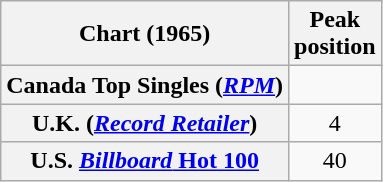<table class="wikitable plainrowheaders sortable">
<tr>
<th>Chart (1965)</th>
<th>Peak<br>position</th>
</tr>
<tr>
<th scope="row">Canada Top Singles (<em><a href='#'>RPM</a></em>)</th>
<td style=text-align:center;"></td>
</tr>
<tr>
<th scope="row">U.K. (<em><a href='#'>Record Retailer</a></em>)</th>
<td style="text-align:center;">4</td>
</tr>
<tr>
<th scope="row">U.S. <a href='#'><em>Billboard</em> Hot 100</a></th>
<td style="text-align:center;">40</td>
</tr>
</table>
